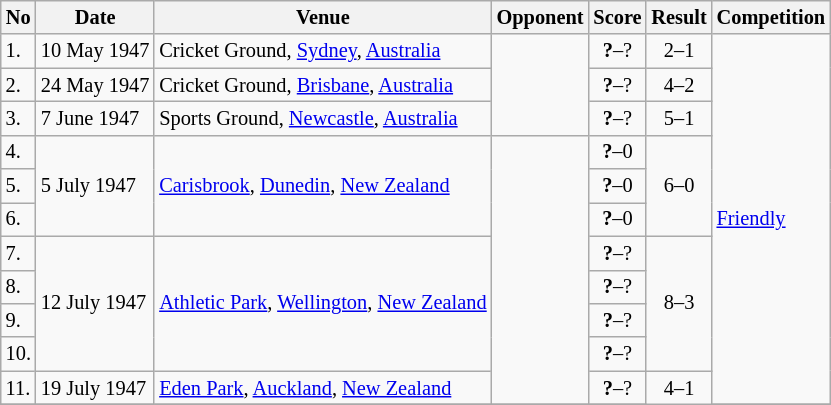<table class="wikitable" style="font-size:85%;">
<tr>
<th>No</th>
<th>Date</th>
<th>Venue</th>
<th>Opponent</th>
<th>Score</th>
<th>Result</th>
<th>Competition</th>
</tr>
<tr>
<td>1.</td>
<td>10 May 1947</td>
<td>Cricket Ground, <a href='#'>Sydney</a>, <a href='#'>Australia</a></td>
<td rowspan="3"></td>
<td align=center><strong>?</strong>–?</td>
<td align=center>2–1</td>
<td rowspan="11"><a href='#'>Friendly</a></td>
</tr>
<tr>
<td>2.</td>
<td>24 May 1947</td>
<td>Cricket Ground, <a href='#'>Brisbane</a>, <a href='#'>Australia</a></td>
<td align=center><strong>?</strong>–?</td>
<td align=center>4–2</td>
</tr>
<tr>
<td>3.</td>
<td>7 June 1947</td>
<td>Sports Ground, <a href='#'>Newcastle</a>, <a href='#'>Australia</a></td>
<td align=center><strong>?</strong>–?</td>
<td align=center>5–1</td>
</tr>
<tr>
<td>4.</td>
<td rowspan="3">5 July 1947</td>
<td rowspan="3"><a href='#'>Carisbrook</a>, <a href='#'>Dunedin</a>, <a href='#'>New Zealand</a></td>
<td rowspan="8"></td>
<td align=center><strong>?</strong>–0</td>
<td align=center rowspan="3">6–0</td>
</tr>
<tr>
<td>5.</td>
<td align=center><strong>?</strong>–0</td>
</tr>
<tr>
<td>6.</td>
<td align=center><strong>?</strong>–0</td>
</tr>
<tr>
<td>7.</td>
<td rowspan="4">12 July 1947</td>
<td rowspan="4"><a href='#'>Athletic Park</a>, <a href='#'>Wellington</a>, <a href='#'>New Zealand</a></td>
<td align=center><strong>?</strong>–?</td>
<td align=center rowspan="4">8–3</td>
</tr>
<tr>
<td>8.</td>
<td align=center><strong>?</strong>–?</td>
</tr>
<tr>
<td>9.</td>
<td align=center><strong>?</strong>–?</td>
</tr>
<tr>
<td>10.</td>
<td align=center><strong>?</strong>–?</td>
</tr>
<tr>
<td>11.</td>
<td>19 July 1947</td>
<td><a href='#'>Eden Park</a>, <a href='#'>Auckland</a>, <a href='#'>New Zealand</a></td>
<td align=center><strong>?</strong>–?</td>
<td align=center rowspan="4">4–1</td>
</tr>
<tr>
</tr>
</table>
